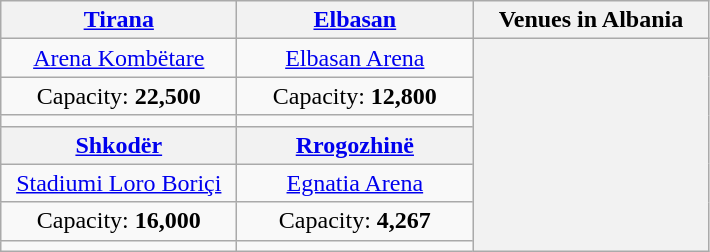<table class="wikitable" style="text-align: center;">
<tr>
<th><a href='#'>Tirana</a></th>
<th><a href='#'>Elbasan</a></th>
<th>Venues in Albania</th>
</tr>
<tr>
<td width=150px><a href='#'>Arena Kombëtare</a></td>
<td width=150px><a href='#'>Elbasan Arena</a></td>
<th rowspan="7" width="150px"></th>
</tr>
<tr>
<td>Capacity: <strong>22,500</strong></td>
<td>Capacity: <strong>12,800</strong></td>
</tr>
<tr>
<td></td>
<td></td>
</tr>
<tr>
<th><a href='#'>Shkodër</a></th>
<th><a href='#'>Rrogozhinë</a></th>
</tr>
<tr>
<td><a href='#'>Stadiumi Loro Boriçi</a></td>
<td><a href='#'>Egnatia Arena</a></td>
</tr>
<tr>
<td>Capacity: <strong>16,000</strong></td>
<td>Capacity: <strong>4,267</strong></td>
</tr>
<tr>
<td></td>
<td></td>
</tr>
</table>
